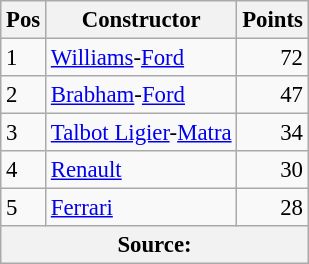<table class="wikitable" style="font-size: 95%;">
<tr>
<th>Pos</th>
<th>Constructor</th>
<th>Points</th>
</tr>
<tr>
<td>1</td>
<td> <a href='#'>Williams</a>-<a href='#'>Ford</a></td>
<td align="right">72</td>
</tr>
<tr>
<td>2</td>
<td> <a href='#'>Brabham</a>-<a href='#'>Ford</a></td>
<td align="right">47</td>
</tr>
<tr>
<td>3</td>
<td> <a href='#'>Talbot Ligier</a>-<a href='#'>Matra</a></td>
<td align="right">34</td>
</tr>
<tr>
<td>4</td>
<td> <a href='#'>Renault</a></td>
<td align="right">30</td>
</tr>
<tr>
<td>5</td>
<td> <a href='#'>Ferrari</a></td>
<td align="right">28</td>
</tr>
<tr>
<th colspan=4>Source: </th>
</tr>
</table>
